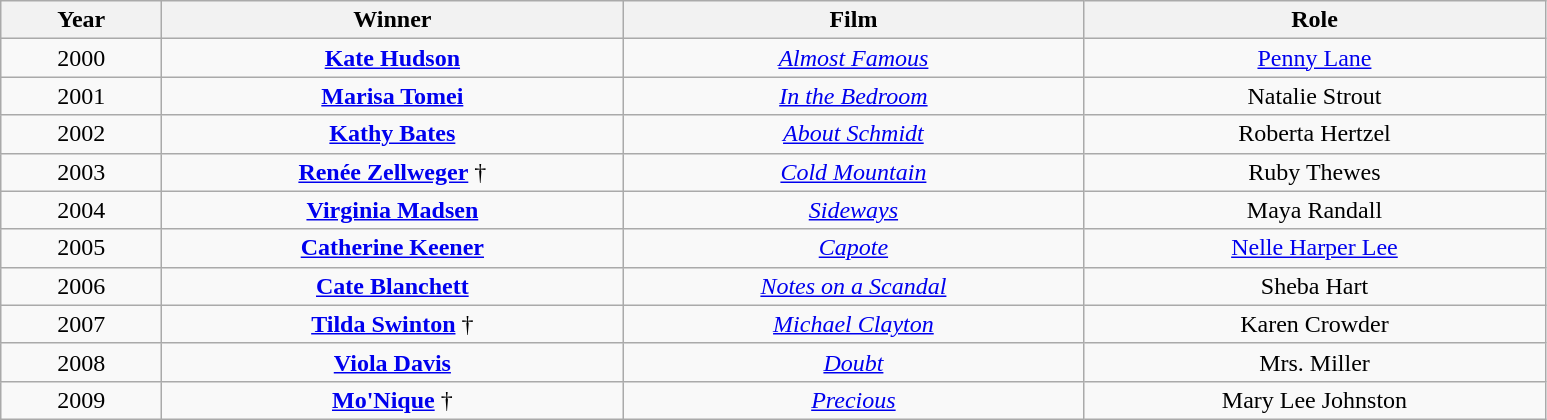<table class="wikitable" width="auto" cellpadding="5">
<tr style="text-align:center;">
<th width="100"><strong>Year</strong></th>
<th width="300"><strong>Winner</strong></th>
<th width="300"><strong>Film</strong></th>
<th width="300"><strong>Role</strong></th>
</tr>
<tr style="text-align:center;">
<td style="text-align:center;">2000</td>
<td><strong><a href='#'>Kate Hudson</a></strong> </td>
<td><em><a href='#'>Almost Famous</a></em></td>
<td><a href='#'>Penny Lane</a></td>
</tr>
<tr style="text-align:center;">
<td style="text-align:center;">2001</td>
<td><strong><a href='#'>Marisa Tomei</a></strong> </td>
<td><em><a href='#'>In the Bedroom</a></em></td>
<td>Natalie Strout</td>
</tr>
<tr style="text-align:center;">
<td style="text-align:center;">2002</td>
<td><strong><a href='#'>Kathy Bates</a></strong> </td>
<td><em><a href='#'>About Schmidt</a></em></td>
<td>Roberta Hertzel</td>
</tr>
<tr style="text-align:center;">
<td style="text-align:center;">2003</td>
<td><strong><a href='#'>Renée Zellweger</a></strong>  †</td>
<td><em><a href='#'>Cold Mountain</a></em></td>
<td>Ruby Thewes</td>
</tr>
<tr style="text-align:center;">
<td style="text-align:center;">2004</td>
<td><strong><a href='#'>Virginia Madsen</a></strong> </td>
<td><em><a href='#'>Sideways</a></em></td>
<td>Maya Randall</td>
</tr>
<tr style="text-align:center;">
<td style="text-align:center;">2005</td>
<td><strong><a href='#'>Catherine Keener</a></strong> </td>
<td><em><a href='#'>Capote</a></em></td>
<td><a href='#'>Nelle Harper Lee</a></td>
</tr>
<tr style="text-align:center;">
<td style="text-align:center;">2006</td>
<td><strong><a href='#'>Cate Blanchett</a></strong> </td>
<td><em><a href='#'>Notes on a Scandal</a></em></td>
<td>Sheba Hart</td>
</tr>
<tr style="text-align:center;">
<td style="text-align:center;">2007</td>
<td><strong><a href='#'>Tilda Swinton</a></strong>  †</td>
<td><em><a href='#'>Michael Clayton</a></em></td>
<td>Karen Crowder</td>
</tr>
<tr style="text-align:center;">
<td style="text-align:center;">2008</td>
<td><strong><a href='#'>Viola Davis</a></strong> </td>
<td><em><a href='#'>Doubt</a></em></td>
<td>Mrs. Miller</td>
</tr>
<tr style="text-align:center;">
<td style="text-align:center;">2009</td>
<td><strong><a href='#'>Mo'Nique</a></strong>  †</td>
<td><em><a href='#'>Precious</a></em></td>
<td>Mary Lee Johnston</td>
</tr>
</table>
